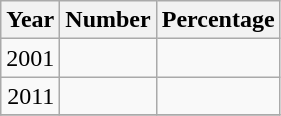<table class="wikitable sortable"  style="text-align: right;">
<tr>
<th>Year</th>
<th>Number</th>
<th>Percentage</th>
</tr>
<tr>
<td>2001</td>
<td></td>
<td></td>
</tr>
<tr>
<td>2011</td>
<td></td>
<td></td>
</tr>
<tr>
</tr>
</table>
